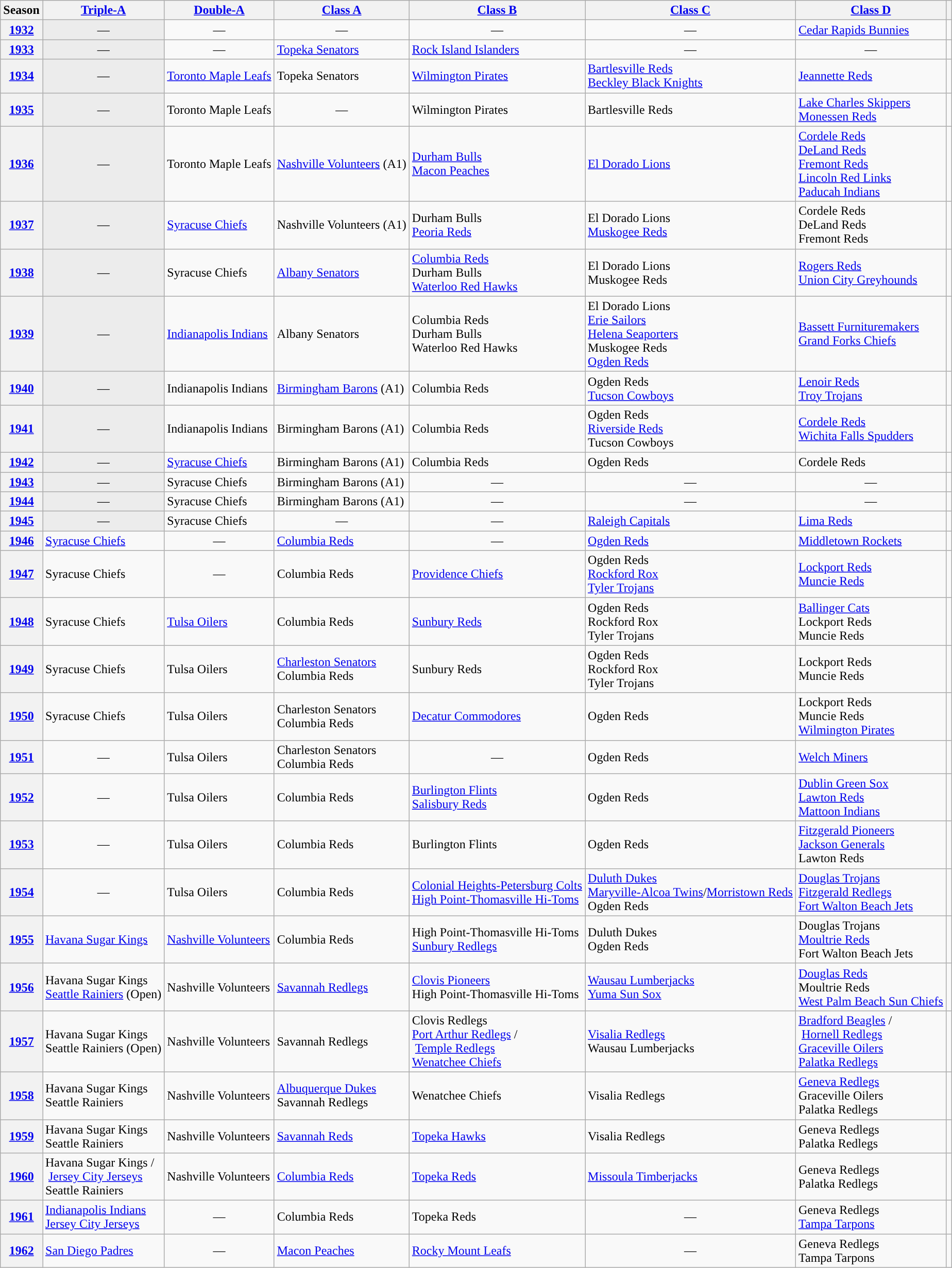<table class="wikitable plainrowheaders">
<tr>
<th scope="col">Season</th>
<th scope="col"><a href='#'><span>Triple-A</span></a></th>
<th scope="col"><a href='#'><span>Double-A</span></a></th>
<th scope="col"><a href='#'><span>Class A</span></a></th>
<th scope="col"><a href='#'><span>Class B</span></a></th>
<th scope="col"><a href='#'><span>Class C</span></a></th>
<th scope="col"><a href='#'><span>Class D</span></a></th>
<th scope="col"></th>
</tr>
<tr>
<th scope="row" style="text-align:center"><a href='#'>1932</a></th>
<td style="background:#ececec" align="center">—</td>
<td align="center">—</td>
<td align="center">—</td>
<td align="center">—</td>
<td align="center">—</td>
<td><a href='#'>Cedar Rapids Bunnies</a></td>
<td align="center"></td>
</tr>
<tr>
<th scope="row" style="text-align:center"><a href='#'>1933</a></th>
<td style="background:#ececec" align="center">—</td>
<td align="center">—</td>
<td><a href='#'>Topeka Senators</a></td>
<td><a href='#'>Rock Island Islanders</a></td>
<td align="center">—</td>
<td align="center">—</td>
<td align="center"></td>
</tr>
<tr>
<th scope="row" style="text-align:center"><a href='#'>1934</a></th>
<td style="background:#ececec" align="center">—</td>
<td><a href='#'>Toronto Maple Leafs</a></td>
<td>Topeka Senators</td>
<td><a href='#'>Wilmington Pirates</a></td>
<td><a href='#'>Bartlesville Reds</a><br><a href='#'>Beckley Black Knights</a></td>
<td><a href='#'>Jeannette Reds</a></td>
<td align="center"></td>
</tr>
<tr>
<th scope="row" style="text-align:center"><a href='#'>1935</a></th>
<td style="background:#ececec" align="center">—</td>
<td>Toronto Maple Leafs</td>
<td align="center">—</td>
<td>Wilmington Pirates</td>
<td>Bartlesville Reds</td>
<td><a href='#'>Lake Charles Skippers</a><br><a href='#'>Monessen Reds</a></td>
<td align="center"></td>
</tr>
<tr>
<th scope="row" style="text-align:center"><a href='#'>1936</a></th>
<td style="background:#ececec" align="center">—</td>
<td>Toronto Maple Leafs</td>
<td><a href='#'>Nashville Volunteers</a> (A1)</td>
<td><a href='#'>Durham Bulls</a><br><a href='#'>Macon Peaches</a></td>
<td><a href='#'>El Dorado Lions</a></td>
<td><a href='#'>Cordele Reds</a><br><a href='#'>DeLand Reds</a><br><a href='#'>Fremont Reds</a><br><a href='#'>Lincoln Red Links</a><br><a href='#'>Paducah Indians</a></td>
<td align="center"></td>
</tr>
<tr>
<th scope="row" style="text-align:center"><a href='#'>1937</a></th>
<td style="background:#ececec" align="center">—</td>
<td><a href='#'>Syracuse Chiefs</a></td>
<td>Nashville Volunteers (A1)</td>
<td>Durham Bulls<br><a href='#'>Peoria Reds</a></td>
<td>El Dorado Lions<br><a href='#'>Muskogee Reds</a></td>
<td>Cordele Reds<br>DeLand Reds<br>Fremont Reds</td>
<td align="center"></td>
</tr>
<tr>
<th scope="row" style="text-align:center"><a href='#'>1938</a></th>
<td style="background:#ececec" align="center">—</td>
<td>Syracuse Chiefs</td>
<td><a href='#'>Albany Senators</a></td>
<td><a href='#'>Columbia Reds</a><br>Durham Bulls<br><a href='#'>Waterloo Red Hawks</a></td>
<td>El Dorado Lions<br>Muskogee Reds</td>
<td><a href='#'>Rogers Reds</a><br><a href='#'>Union City Greyhounds</a></td>
<td align="center"></td>
</tr>
<tr>
<th scope="row" style="text-align:center"><a href='#'>1939</a></th>
<td style="background:#ececec" align="center">—</td>
<td><a href='#'>Indianapolis Indians</a></td>
<td>Albany Senators</td>
<td>Columbia Reds<br>Durham Bulls<br>Waterloo Red Hawks</td>
<td>El Dorado Lions<br><a href='#'>Erie Sailors</a><br><a href='#'>Helena Seaporters</a><br>Muskogee Reds<br><a href='#'>Ogden Reds</a></td>
<td><a href='#'>Bassett Furnituremakers</a><br><a href='#'>Grand Forks Chiefs</a></td>
<td align="center"></td>
</tr>
<tr>
<th scope="row" style="text-align:center"><a href='#'>1940</a></th>
<td style="background:#ececec" align="center">—</td>
<td>Indianapolis Indians</td>
<td><a href='#'>Birmingham Barons</a> (A1)</td>
<td>Columbia Reds</td>
<td>Ogden Reds<br><a href='#'>Tucson Cowboys</a></td>
<td><a href='#'>Lenoir Reds</a><br><a href='#'>Troy Trojans</a></td>
<td align="center"></td>
</tr>
<tr>
<th scope="row" style="text-align:center"><a href='#'>1941</a></th>
<td style="background:#ececec" align="center">—</td>
<td>Indianapolis Indians</td>
<td>Birmingham Barons (A1)</td>
<td>Columbia Reds</td>
<td>Ogden Reds<br><a href='#'>Riverside Reds</a><br>Tucson Cowboys</td>
<td><a href='#'>Cordele Reds</a><br><a href='#'>Wichita Falls Spudders</a></td>
<td align="center"></td>
</tr>
<tr>
<th scope="row" style="text-align:center"><a href='#'>1942</a></th>
<td style="background:#ececec" align="center">—</td>
<td><a href='#'>Syracuse Chiefs</a></td>
<td>Birmingham Barons (A1)</td>
<td>Columbia Reds</td>
<td>Ogden Reds</td>
<td>Cordele Reds</td>
<td align="center"></td>
</tr>
<tr>
<th scope="row" style="text-align:center"><a href='#'>1943</a></th>
<td style="background:#ececec" align="center">—</td>
<td>Syracuse Chiefs</td>
<td>Birmingham Barons (A1)</td>
<td align="center">—</td>
<td align="center">—</td>
<td align="center">—</td>
<td align="center"></td>
</tr>
<tr>
<th scope="row" style="text-align:center"><a href='#'>1944</a></th>
<td style="background:#ececec" align="center">—</td>
<td>Syracuse Chiefs</td>
<td>Birmingham Barons (A1)</td>
<td align="center">—</td>
<td align="center">—</td>
<td align="center">—</td>
<td align="center"></td>
</tr>
<tr>
<th scope="row" style="text-align:center"><a href='#'>1945</a></th>
<td style="background:#ececec" align="center">—</td>
<td>Syracuse Chiefs</td>
<td align="center">—</td>
<td align="center">—</td>
<td><a href='#'>Raleigh Capitals</a></td>
<td><a href='#'>Lima Reds</a></td>
<td align="center"></td>
</tr>
<tr>
<th scope="row" style="text-align:center"><a href='#'>1946</a></th>
<td><a href='#'>Syracuse Chiefs</a></td>
<td align="center">—</td>
<td><a href='#'>Columbia Reds</a></td>
<td align="center">—</td>
<td><a href='#'>Ogden Reds</a></td>
<td><a href='#'>Middletown Rockets</a></td>
<td align="center"></td>
</tr>
<tr>
<th scope="row" style="text-align:center"><a href='#'>1947</a></th>
<td>Syracuse Chiefs</td>
<td align="center">—</td>
<td>Columbia Reds</td>
<td><a href='#'>Providence Chiefs</a></td>
<td>Ogden Reds<br><a href='#'>Rockford Rox</a><br><a href='#'>Tyler Trojans</a></td>
<td><a href='#'>Lockport Reds</a><br><a href='#'>Muncie Reds</a></td>
<td align="center"></td>
</tr>
<tr>
<th scope="row" style="text-align:center"><a href='#'>1948</a></th>
<td>Syracuse Chiefs</td>
<td><a href='#'>Tulsa Oilers</a></td>
<td>Columbia Reds</td>
<td><a href='#'>Sunbury Reds</a></td>
<td>Ogden Reds<br>Rockford Rox<br>Tyler Trojans</td>
<td><a href='#'>Ballinger Cats</a><br>Lockport Reds<br>Muncie Reds</td>
<td align="center"></td>
</tr>
<tr>
<th scope="row" style="text-align:center"><a href='#'>1949</a></th>
<td>Syracuse Chiefs</td>
<td>Tulsa Oilers</td>
<td><a href='#'>Charleston Senators</a><br>Columbia Reds</td>
<td>Sunbury Reds</td>
<td>Ogden Reds<br>Rockford Rox<br>Tyler Trojans</td>
<td>Lockport Reds<br>Muncie Reds</td>
<td align="center"></td>
</tr>
<tr>
<th scope="row" style="text-align:center"><a href='#'>1950</a></th>
<td>Syracuse Chiefs</td>
<td>Tulsa Oilers</td>
<td>Charleston Senators<br>Columbia Reds</td>
<td><a href='#'>Decatur Commodores</a></td>
<td>Ogden Reds</td>
<td>Lockport Reds<br>Muncie Reds<br><a href='#'>Wilmington Pirates</a></td>
<td align="center"></td>
</tr>
<tr>
<th scope="row" style="text-align:center"><a href='#'>1951</a></th>
<td align="center">—</td>
<td>Tulsa Oilers</td>
<td>Charleston Senators<br>Columbia Reds</td>
<td align="center">—</td>
<td>Ogden Reds</td>
<td><a href='#'>Welch Miners</a></td>
<td align="center"></td>
</tr>
<tr>
<th scope="row" style="text-align:center"><a href='#'>1952</a></th>
<td align="center">—</td>
<td>Tulsa Oilers</td>
<td>Columbia Reds</td>
<td><a href='#'>Burlington Flints</a><br><a href='#'>Salisbury Reds</a></td>
<td>Ogden Reds</td>
<td><a href='#'>Dublin Green Sox</a><br><a href='#'>Lawton Reds</a><br><a href='#'>Mattoon Indians</a></td>
<td align="center"></td>
</tr>
<tr>
<th scope="row" style="text-align:center"><a href='#'>1953</a></th>
<td align="center">—</td>
<td>Tulsa Oilers</td>
<td>Columbia Reds</td>
<td>Burlington Flints</td>
<td>Ogden Reds</td>
<td><a href='#'>Fitzgerald Pioneers</a><br><a href='#'>Jackson Generals</a><br>Lawton Reds</td>
<td align="center"></td>
</tr>
<tr>
<th scope="row" style="text-align:center"><a href='#'>1954</a></th>
<td align="center">—</td>
<td>Tulsa Oilers</td>
<td>Columbia Reds</td>
<td><a href='#'>Colonial Heights-Petersburg Colts</a><br><a href='#'>High Point-Thomasville Hi-Toms</a></td>
<td><a href='#'>Duluth Dukes</a><br><a href='#'>Maryville-Alcoa Twins</a>/<a href='#'>Morristown Reds</a><br>Ogden Reds</td>
<td><a href='#'>Douglas Trojans</a><br><a href='#'>Fitzgerald Redlegs</a><br><a href='#'>Fort Walton Beach Jets</a></td>
<td align="center"></td>
</tr>
<tr>
<th scope="row" style="text-align:center"><a href='#'>1955</a></th>
<td><a href='#'>Havana Sugar Kings</a></td>
<td><a href='#'>Nashville Volunteers</a></td>
<td>Columbia Reds</td>
<td>High Point-Thomasville Hi-Toms<br><a href='#'>Sunbury Redlegs</a></td>
<td>Duluth Dukes<br>Ogden Reds</td>
<td>Douglas Trojans<br><a href='#'>Moultrie Reds</a><br>Fort Walton Beach Jets</td>
<td align="center"></td>
</tr>
<tr>
<th scope="row" style="text-align:center"><a href='#'>1956</a></th>
<td>Havana Sugar Kings<br><a href='#'>Seattle Rainiers</a> (Open)</td>
<td>Nashville Volunteers</td>
<td><a href='#'>Savannah Redlegs</a></td>
<td><a href='#'>Clovis Pioneers</a><br>High Point-Thomasville Hi-Toms</td>
<td><a href='#'>Wausau Lumberjacks</a><br><a href='#'>Yuma Sun Sox</a></td>
<td><a href='#'>Douglas Reds</a><br>Moultrie Reds<br><a href='#'>West Palm Beach Sun Chiefs</a></td>
<td align="center"></td>
</tr>
<tr>
<th scope="row" style="text-align:center"><a href='#'>1957</a></th>
<td>Havana Sugar Kings<br>Seattle Rainiers (Open)</td>
<td>Nashville Volunteers</td>
<td>Savannah Redlegs</td>
<td>Clovis Redlegs<br><a href='#'>Port Arthur Redlegs</a> /<br> <a href='#'>Temple Redlegs</a><br><a href='#'>Wenatchee Chiefs</a></td>
<td><a href='#'>Visalia Redlegs</a><br>Wausau Lumberjacks</td>
<td><a href='#'>Bradford Beagles</a> /<br> <a href='#'>Hornell Redlegs</a><br><a href='#'>Graceville Oilers</a><br><a href='#'>Palatka Redlegs</a></td>
<td align="center"></td>
</tr>
<tr>
<th scope="row" style="text-align:center"><a href='#'>1958</a></th>
<td>Havana Sugar Kings<br>Seattle Rainiers</td>
<td>Nashville Volunteers</td>
<td><a href='#'>Albuquerque Dukes</a><br>Savannah Redlegs</td>
<td>Wenatchee Chiefs</td>
<td>Visalia Redlegs</td>
<td><a href='#'>Geneva Redlegs</a><br>Graceville Oilers<br>Palatka Redlegs</td>
<td align="center"></td>
</tr>
<tr>
<th scope="row" style="text-align:center"><a href='#'>1959</a></th>
<td>Havana Sugar Kings<br>Seattle Rainiers</td>
<td>Nashville Volunteers</td>
<td><a href='#'>Savannah Reds</a></td>
<td><a href='#'>Topeka Hawks</a></td>
<td>Visalia Redlegs</td>
<td>Geneva Redlegs<br>Palatka Redlegs</td>
<td align="center"></td>
</tr>
<tr>
<th scope="row" style="text-align:center"><a href='#'>1960</a></th>
<td>Havana Sugar Kings /<br> <a href='#'>Jersey City Jerseys</a><br>Seattle Rainiers</td>
<td>Nashville Volunteers</td>
<td><a href='#'>Columbia Reds</a></td>
<td><a href='#'>Topeka Reds</a></td>
<td><a href='#'>Missoula Timberjacks</a></td>
<td>Geneva Redlegs<br>Palatka Redlegs</td>
<td align="center"></td>
</tr>
<tr>
<th scope="row" style="text-align:center"><a href='#'>1961</a></th>
<td><a href='#'>Indianapolis Indians</a><br><a href='#'>Jersey City Jerseys</a></td>
<td align="center">—</td>
<td>Columbia Reds</td>
<td>Topeka Reds</td>
<td align="center">—</td>
<td>Geneva Redlegs<br><a href='#'>Tampa Tarpons</a></td>
<td align="center"></td>
</tr>
<tr>
<th scope="row" style="text-align:center"><a href='#'>1962</a></th>
<td><a href='#'>San Diego Padres</a></td>
<td align="center">—</td>
<td><a href='#'>Macon Peaches</a></td>
<td><a href='#'>Rocky Mount Leafs</a></td>
<td align="center">—</td>
<td>Geneva Redlegs<br>Tampa Tarpons</td>
<td align="center"></td>
</tr>
</table>
